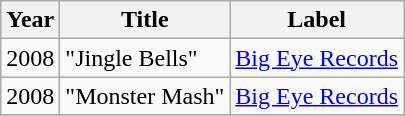<table class="wikitable">
<tr>
<th>Year</th>
<th>Title</th>
<th>Label</th>
</tr>
<tr>
<td>2008</td>
<td>"Jingle Bells"</td>
<td><a href='#'>Big Eye Records</a></td>
</tr>
<tr>
<td>2008</td>
<td>"Monster Mash"</td>
<td><a href='#'>Big Eye Records</a></td>
</tr>
<tr>
</tr>
</table>
